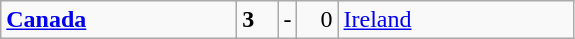<table class="wikitable">
<tr>
<td width=150> <strong><a href='#'>Canada</a></strong></td>
<td style="width:20px; text-align:left;"><strong>3</strong></td>
<td>-</td>
<td style="width:20px; text-align:right;">0</td>
<td width=150> <a href='#'>Ireland</a></td>
</tr>
</table>
